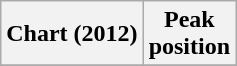<table class="wikitable plainrowheaders">
<tr>
<th>Chart (2012)</th>
<th>Peak<br>position</th>
</tr>
<tr>
</tr>
</table>
